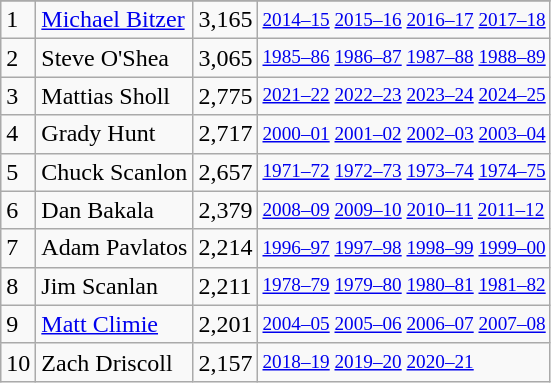<table class="wikitable">
<tr>
</tr>
<tr>
<td>1</td>
<td><a href='#'>Michael Bitzer</a></td>
<td>3,165</td>
<td style="font-size:80%;"><a href='#'>2014–15</a> <a href='#'>2015–16</a> <a href='#'>2016–17</a> <a href='#'>2017–18</a></td>
</tr>
<tr>
<td>2</td>
<td>Steve O'Shea</td>
<td>3,065</td>
<td style="font-size:80%;"><a href='#'>1985–86</a> <a href='#'>1986–87</a> <a href='#'>1987–88</a> <a href='#'>1988–89</a></td>
</tr>
<tr>
<td>3</td>
<td>Mattias Sholl</td>
<td>2,775</td>
<td style="font-size:80%;"><a href='#'>2021–22</a> <a href='#'>2022–23</a> <a href='#'>2023–24</a> <a href='#'>2024–25</a></td>
</tr>
<tr>
<td>4</td>
<td>Grady Hunt</td>
<td>2,717</td>
<td style="font-size:80%;"><a href='#'>2000–01</a> <a href='#'>2001–02</a> <a href='#'>2002–03</a> <a href='#'>2003–04</a></td>
</tr>
<tr>
<td>5</td>
<td>Chuck Scanlon</td>
<td>2,657</td>
<td style="font-size:80%;"><a href='#'>1971–72</a> <a href='#'>1972–73</a> <a href='#'>1973–74</a> <a href='#'>1974–75</a></td>
</tr>
<tr>
<td>6</td>
<td>Dan Bakala</td>
<td>2,379</td>
<td style="font-size:80%;"><a href='#'>2008–09</a> <a href='#'>2009–10</a> <a href='#'>2010–11</a> <a href='#'>2011–12</a></td>
</tr>
<tr>
<td>7</td>
<td>Adam Pavlatos</td>
<td>2,214</td>
<td style="font-size:80%;"><a href='#'>1996–97</a> <a href='#'>1997–98</a> <a href='#'>1998–99</a> <a href='#'>1999–00</a></td>
</tr>
<tr>
<td>8</td>
<td>Jim Scanlan</td>
<td>2,211</td>
<td style="font-size:80%;"><a href='#'>1978–79</a> <a href='#'>1979–80</a> <a href='#'>1980–81</a> <a href='#'>1981–82</a></td>
</tr>
<tr>
<td>9</td>
<td><a href='#'>Matt Climie</a></td>
<td>2,201</td>
<td style="font-size:80%;"><a href='#'>2004–05</a> <a href='#'>2005–06</a> <a href='#'>2006–07</a> <a href='#'>2007–08</a></td>
</tr>
<tr>
<td>10</td>
<td>Zach Driscoll</td>
<td>2,157</td>
<td style="font-size:80%;"><a href='#'>2018–19</a> <a href='#'>2019–20</a> <a href='#'>2020–21</a></td>
</tr>
</table>
